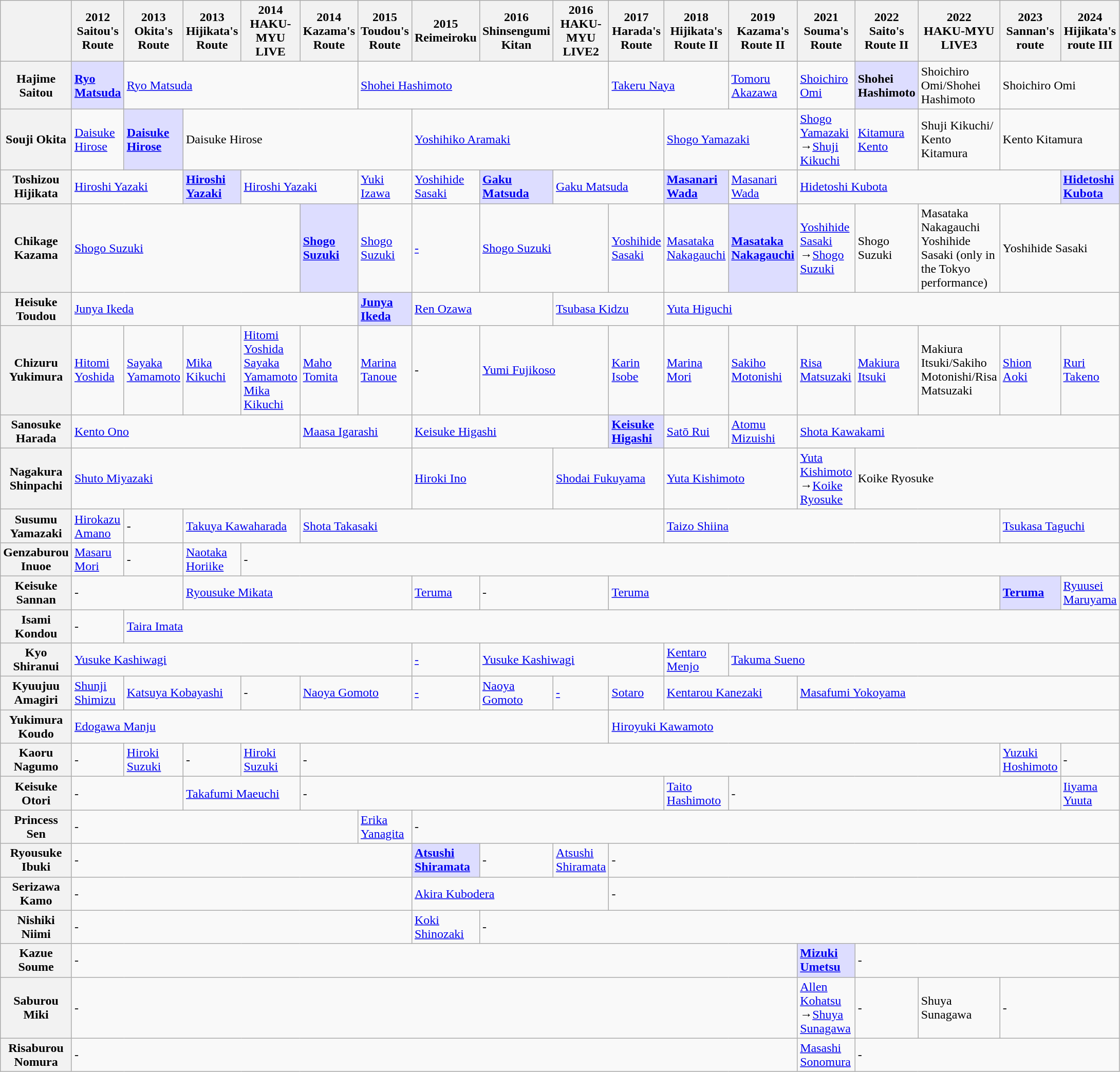<table class="wikitable" style="width:100%">
<tr>
<th> </th>
<th>2012<br>Saitou's Route</th>
<th>2013<br>Okita's Route</th>
<th>2013<br>Hijikata's Route</th>
<th>2014<br>HAKU-MYU LIVE</th>
<th>2014<br>Kazama's Route</th>
<th>2015<br>Toudou's Route</th>
<th>2015<br>Reimeiroku</th>
<th>2016<br>Shinsengumi Kitan</th>
<th>2016<br>HAKU-MYU LIVE2</th>
<th>2017<br>Harada's Route</th>
<th>2018<br>Hijikata's Route II</th>
<th>2019<br>Kazama's Route II</th>
<th>2021<br>Souma's Route</th>
<th>2022<br>Saito's Route II</th>
<th>2022<br>HAKU-MYU LIVE3</th>
<th>2023<br>Sannan's route</th>
<th>2024<br>Hijikata's route III</th>
</tr>
<tr>
<th>Hajime Saitou</th>
<td style="background-color:#ddf"><strong><a href='#'>Ryo Matsuda</a></strong></td>
<td colspan="4"><a href='#'>Ryo Matsuda</a></td>
<td colspan="4"><a href='#'>Shohei Hashimoto</a></td>
<td colspan="2"><a href='#'>Takeru Naya</a></td>
<td><a href='#'>Tomoru Akazawa</a></td>
<td><a href='#'>Shoichiro Omi</a></td>
<td style="background-color:#ddf"><strong>Shohei Hashimoto</strong></td>
<td>Shoichiro Omi/Shohei Hashimoto</td>
<td colspan="2">Shoichiro Omi</td>
</tr>
<tr>
<th>Souji Okita</th>
<td><a href='#'>Daisuke Hirose</a></td>
<td style="background-color:#ddf"><strong><a href='#'>Daisuke Hirose</a></strong></td>
<td colspan="4">Daisuke Hirose</td>
<td colspan="4"><a href='#'>Yoshihiko Aramaki</a></td>
<td colspan="2"><a href='#'>Shogo Yamazaki</a></td>
<td><a href='#'>Shogo Yamazaki</a><br>→<a href='#'>Shuji Kikuchi</a></td>
<td><a href='#'>Kitamura Kento</a></td>
<td>Shuji Kikuchi/ Kento Kitamura</td>
<td colspan="2">Kento Kitamura</td>
</tr>
<tr>
<th>Toshizou Hijikata</th>
<td COLSPAN="2"><a href='#'>Hiroshi Yazaki</a></td>
<td style="background-color:#ddf"><strong><a href='#'>Hiroshi Yazaki</a></strong></td>
<td colspan="2"><a href='#'>Hiroshi Yazaki</a></td>
<td><a href='#'>Yuki Izawa</a></td>
<td><a href='#'>Yoshihide Sasaki</a></td>
<td style="background-color:#ddf"><strong><a href='#'>Gaku Matsuda</a></strong></td>
<td colspan="2"><a href='#'>Gaku Matsuda</a></td>
<td style="background-color:#ddf"><strong><a href='#'>Masanari Wada</a></strong></td>
<td><a href='#'>Masanari Wada</a></td>
<td colspan= "4"><a href='#'>Hidetoshi Kubota</a></td>
<td style="background-color:#ddf"><strong><a href='#'>Hidetoshi Kubota</a></strong></td>
</tr>
<tr>
<th>Chikage Kazama</th>
<td colspan="4"><a href='#'>Shogo Suzuki</a></td>
<td style="background-color:#ddf"><strong><a href='#'>Shogo Suzuki</a></strong></td>
<td><a href='#'>Shogo Suzuki</a></td>
<td><a href='#'>-</a></td>
<td colspan="2"><a href='#'>Shogo Suzuki</a></td>
<td><a href='#'>Yoshihide Sasaki</a></td>
<td><a href='#'>Masataka Nakagauchi</a></td>
<td style="background-color:#ddf"><strong><a href='#'>Masataka Nakagauchi</a></strong></td>
<td><a href='#'>Yoshihide Sasaki</a><br>→<a href='#'>Shogo Suzuki</a></td>
<td>Shogo Suzuki</td>
<td>Masataka Nakagauchi<br>Yoshihide Sasaki (only in the Tokyo performance)</td>
<td colspan="2">Yoshihide Sasaki</td>
</tr>
<tr>
<th>Heisuke Toudou</th>
<td colspan="5"><a href='#'>Junya Ikeda</a></td>
<td style="background-color:#ddf"><strong><a href='#'>Junya Ikeda</a></strong></td>
<td colspan="2"><a href='#'>Ren Ozawa</a></td>
<td colspan="2"><a href='#'>Tsubasa Kidzu</a></td>
<td colspan="7"><a href='#'>Yuta Higuchi</a></td>
</tr>
<tr>
<th>Chizuru Yukimura</th>
<td><a href='#'>Hitomi Yoshida</a></td>
<td><a href='#'>Sayaka Yamamoto</a></td>
<td><a href='#'>Mika Kikuchi</a></td>
<td><a href='#'>Hitomi Yoshida</a><br><a href='#'>Sayaka Yamamoto</a>
<a href='#'>Mika Kikuchi</a></td>
<td><a href='#'>Maho Tomita</a></td>
<td><a href='#'>Marina Tanoue</a></td>
<td>-</td>
<td colspan="2"><a href='#'>Yumi Fujikoso</a></td>
<td><a href='#'>Karin Isobe</a></td>
<td><a href='#'>Marina Mori</a></td>
<td><a href='#'>Sakiho Motonishi</a></td>
<td><a href='#'>Risa Matsuzaki</a></td>
<td><a href='#'>Makiura Itsuki</a></td>
<td>Makiura Itsuki/Sakiho Motonishi/Risa Matsuzaki</td>
<td><a href='#'>Shion Aoki</a></td>
<td><a href='#'>Ruri Takeno</a></td>
</tr>
<tr>
<th>Sanosuke Harada</th>
<td colspan="4"><a href='#'>Kento Ono</a></td>
<td COLSPAN="2"><a href='#'>Maasa Igarashi</a></td>
<td colspan="3"><a href='#'>Keisuke Higashi</a></td>
<td style="background-color:#ddf"><strong><a href='#'>Keisuke Higashi</a></strong></td>
<td><a href='#'>Satō Rui</a></td>
<td><a href='#'>Atomu Mizuishi</a></td>
<td colspan="5"><a href='#'>Shota Kawakami</a></td>
</tr>
<tr>
<th>Nagakura Shinpachi</th>
<td colspan="6"><a href='#'>Shuto Miyazaki</a></td>
<td colspan="2"><a href='#'>Hiroki Ino</a></td>
<td colspan="2"><a href='#'>Shodai Fukuyama</a></td>
<td colspan="2"><a href='#'>Yuta Kishimoto</a></td>
<td><a href='#'>Yuta Kishimoto</a><br>→<a href='#'>Koike Ryosuke</a></td>
<td colspan="4">Koike Ryosuke</td>
</tr>
<tr>
<th>Susumu Yamazaki</th>
<td><a href='#'>Hirokazu Amano</a></td>
<td>-</td>
<td colspan="2"><a href='#'>Takuya Kawaharada</a></td>
<td colspan="6"><a href='#'>Shota Takasaki</a></td>
<td colspan="5"><a href='#'>Taizo Shiina</a></td>
<td colspan="2"><a href='#'>Tsukasa Taguchi</a></td>
</tr>
<tr>
<th>Genzaburou Inuoe</th>
<td><a href='#'>Masaru Mori</a></td>
<td>-</td>
<td><a href='#'>Naotaka Horiike</a></td>
<td colspan="15">-</td>
</tr>
<tr>
<th>Keisuke Sannan</th>
<td COLSPAN="2">-</td>
<td colspan="4"><a href='#'>Ryousuke Mikata</a></td>
<td><a href='#'>Teruma</a></td>
<td colspan="2">-</td>
<td colspan="6"><a href='#'>Teruma</a></td>
<td style="background-color:#ddf"><strong><a href='#'>Teruma</a></strong></td>
<td><a href='#'>Ryuusei Maruyama</a></td>
</tr>
<tr>
<th>Isami Kondou</th>
<td>-</td>
<td colspan="16"><a href='#'>Taira Imata</a></td>
</tr>
<tr>
<th>Kyo Shiranui</th>
<td colspan="6"><a href='#'>Yusuke Kashiwagi</a></td>
<td><a href='#'>-</a></td>
<td colspan="3"><a href='#'>Yusuke Kashiwagi</a></td>
<td><a href='#'>Kentaro Menjo</a></td>
<td colspan="6"><a href='#'>Takuma Sueno</a></td>
</tr>
<tr>
<th>Kyuujuu Amagiri</th>
<td><a href='#'>Shunji Shimizu</a></td>
<td COLSPAN="2"><a href='#'>Katsuya Kobayashi</a></td>
<td>-</td>
<td colspan="2"><a href='#'>Naoya Gomoto</a></td>
<td><a href='#'>-</a></td>
<td><a href='#'>Naoya Gomoto</a></td>
<td><a href='#'>-</a></td>
<td><a href='#'>Sotaro</a></td>
<td colspan="2"><a href='#'>Kentarou Kanezaki</a></td>
<td colspan="5"><a href='#'>Masafumi Yokoyama</a></td>
</tr>
<tr>
<th>Yukimura Koudo</th>
<td colspan="9"><a href='#'>Edogawa Manju</a></td>
<td colspan="8"><a href='#'>Hiroyuki Kawamoto</a></td>
</tr>
<tr>
<th>Kaoru Nagumo</th>
<td>-</td>
<td><a href='#'>Hiroki Suzuki</a></td>
<td>-</td>
<td><a href='#'>Hiroki Suzuki</a></td>
<td colspan="11">-</td>
<td><a href='#'>Yuzuki Hoshimoto</a></td>
<td>-</td>
</tr>
<tr>
<th>Keisuke Otori</th>
<td COLSPAN="2">-</td>
<td colspan="2"><a href='#'>Takafumi Maeuchi</a></td>
<td COLSPAN="6">-</td>
<td><a href='#'>Taito Hashimoto</a></td>
<td colspan="5">-</td>
<td><a href='#'>Iiyama Yuuta</a></td>
</tr>
<tr>
<th>Princess Sen</th>
<td colspan="5">-</td>
<td><a href='#'>Erika Yanagita</a></td>
<td COLSPAN="11">-</td>
</tr>
<tr>
<th>Ryousuke Ibuki</th>
<td colspan="6">-</td>
<td style="background-color:#ddf"><strong><a href='#'>Atsushi Shiramata</a></strong></td>
<td>-</td>
<td><a href='#'>Atsushi Shiramata</a></td>
<td colspan="8">-</td>
</tr>
<tr>
<th>Serizawa Kamo</th>
<td colspan="6">-</td>
<td colspan="3"><a href='#'>Akira Kubodera</a></td>
<td colspan="8">-</td>
</tr>
<tr>
<th>Nishiki Niimi</th>
<td colspan="6">-</td>
<td><a href='#'>Koki Shinozaki</a></td>
<td colspan="10">-</td>
</tr>
<tr>
<th>Kazue Soume</th>
<td colspan="12">-</td>
<td style="background-color:#ddf"><strong><a href='#'>Mizuki Umetsu</a></strong></td>
<td colspan="4">-</td>
</tr>
<tr>
<th>Saburou Miki</th>
<td colspan="12">-</td>
<td><a href='#'>Allen Kohatsu</a> <br>→<a href='#'>Shuya Sunagawa</a></td>
<td>-</td>
<td>Shuya Sunagawa</td>
<td colspan="4">-</td>
</tr>
<tr>
<th>Risaburou Nomura</th>
<td colspan="12">-</td>
<td><a href='#'>Masashi Sonomura</a></td>
<td colspan="4">-</td>
</tr>
</table>
